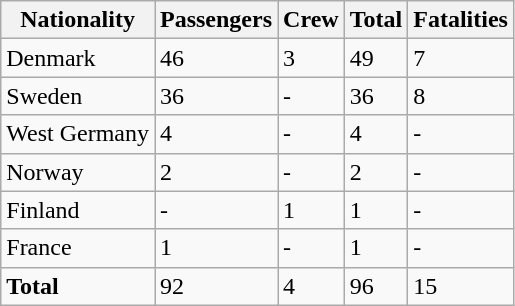<table class="wikitable"   >
<tr>
<th>Nationality</th>
<th>Passengers</th>
<th>Crew</th>
<th>Total</th>
<th>Fatalities</th>
</tr>
<tr>
<td>Denmark</td>
<td>46</td>
<td>3</td>
<td>49</td>
<td>7</td>
</tr>
<tr>
<td>Sweden</td>
<td>36</td>
<td>-</td>
<td>36</td>
<td>8</td>
</tr>
<tr>
<td>West Germany</td>
<td>4</td>
<td>-</td>
<td>4</td>
<td>-</td>
</tr>
<tr>
<td>Norway</td>
<td>2</td>
<td>-</td>
<td>2</td>
<td>-</td>
</tr>
<tr>
<td>Finland</td>
<td>-</td>
<td>1</td>
<td>1</td>
<td>-</td>
</tr>
<tr>
<td>France</td>
<td>1</td>
<td>-</td>
<td>1</td>
<td>-</td>
</tr>
<tr>
<td><strong>Total</strong></td>
<td>92</td>
<td>4</td>
<td>96</td>
<td>15</td>
</tr>
</table>
